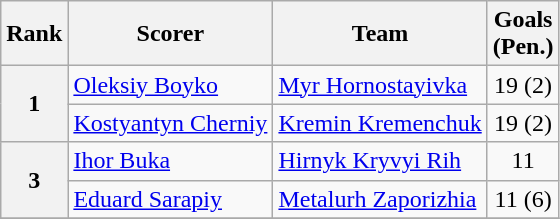<table class="wikitable">
<tr>
<th>Rank</th>
<th>Scorer</th>
<th>Team</th>
<th>Goals<br>(Pen.)</th>
</tr>
<tr>
<th align=center rowspan=2>1</th>
<td> <a href='#'>Oleksiy Boyko</a></td>
<td><a href='#'>Myr Hornostayivka</a></td>
<td align=center>19 (2)</td>
</tr>
<tr>
<td> <a href='#'>Kostyantyn Cherniy</a></td>
<td><a href='#'>Kremin Kremenchuk</a></td>
<td align=center>19 (2)</td>
</tr>
<tr>
<th align=center rowspan=2>3</th>
<td> <a href='#'>Ihor Buka</a></td>
<td><a href='#'>Hirnyk Kryvyi Rih</a></td>
<td align=center>11</td>
</tr>
<tr>
<td> <a href='#'>Eduard Sarapiy</a></td>
<td><a href='#'>Metalurh Zaporizhia</a></td>
<td align=center>11 (6)</td>
</tr>
<tr>
</tr>
</table>
